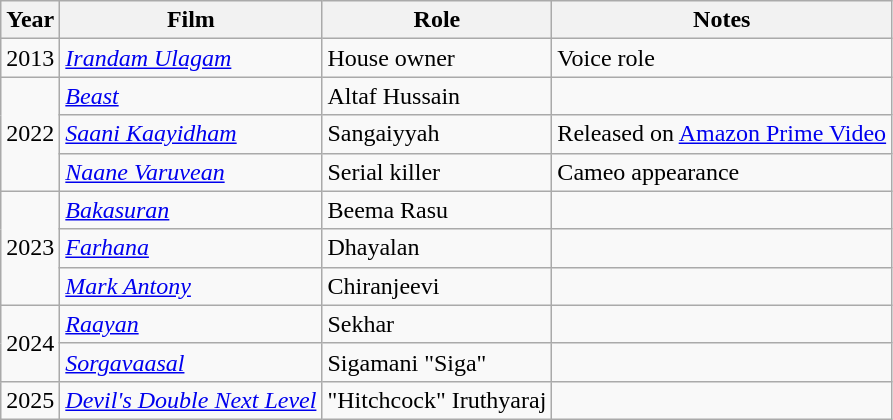<table class="wikitable sortable">
<tr>
<th scope="col">Year</th>
<th scope="col">Film</th>
<th scope="col">Role</th>
<th scope="col">Notes</th>
</tr>
<tr>
<td>2013</td>
<td><em><a href='#'>Irandam Ulagam</a></em></td>
<td>House owner</td>
<td>Voice role</td>
</tr>
<tr>
<td rowspan="3">2022</td>
<td><em><a href='#'>Beast</a></em></td>
<td>Altaf Hussain</td>
<td></td>
</tr>
<tr>
<td><em><a href='#'>Saani Kaayidham</a></em></td>
<td>Sangaiyyah</td>
<td>Released on <a href='#'>Amazon Prime Video</a></td>
</tr>
<tr>
<td><em><a href='#'>Naane Varuvean</a></em></td>
<td>Serial killer</td>
<td>Cameo appearance</td>
</tr>
<tr>
<td rowspan="3">2023</td>
<td><em><a href='#'>Bakasuran</a></em></td>
<td>Beema Rasu</td>
<td></td>
</tr>
<tr>
<td><em><a href='#'>Farhana</a></em></td>
<td>Dhayalan</td>
<td></td>
</tr>
<tr>
<td><em><a href='#'>Mark Antony</a></em></td>
<td>Chiranjeevi</td>
<td></td>
</tr>
<tr>
<td rowspan="2">2024</td>
<td><em><a href='#'>Raayan</a></em></td>
<td>Sekhar</td>
<td></td>
</tr>
<tr>
<td><em><a href='#'>Sorgavaasal</a></em></td>
<td>Sigamani "Siga"</td>
</tr>
<tr>
<td>2025</td>
<td><em><a href='#'>Devil's Double Next Level</a></em></td>
<td>"Hitchcock" Iruthyaraj</td>
<td></td>
</tr>
</table>
